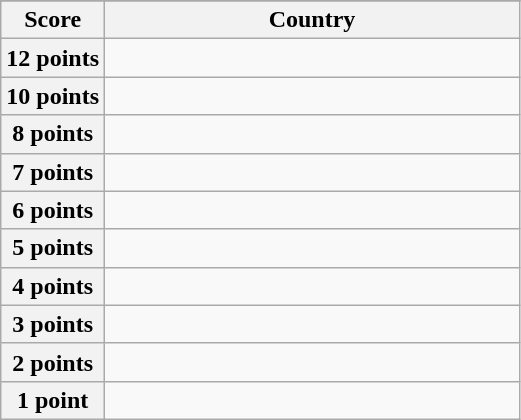<table class="wikitable">
<tr>
</tr>
<tr>
<th scope="col" width="20%">Score</th>
<th scope="col">Country</th>
</tr>
<tr>
<th scope="row">12 points</th>
<td></td>
</tr>
<tr>
<th scope="row">10 points</th>
<td></td>
</tr>
<tr>
<th scope="row">8 points</th>
<td></td>
</tr>
<tr>
<th scope="row">7 points</th>
<td></td>
</tr>
<tr>
<th scope="row">6 points</th>
<td></td>
</tr>
<tr>
<th scope="row">5 points</th>
<td></td>
</tr>
<tr>
<th scope="row">4 points</th>
<td></td>
</tr>
<tr>
<th scope="row">3 points</th>
<td></td>
</tr>
<tr>
<th scope="row">2 points</th>
<td></td>
</tr>
<tr>
<th scope="row">1 point</th>
<td></td>
</tr>
</table>
